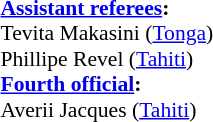<table width=100% style="font-size: 90%">
<tr>
<td><br><strong><a href='#'>Assistant referees</a>:</strong>
<br>Tevita Makasini (<a href='#'>Tonga</a>)
<br>Phillipe Revel (<a href='#'>Tahiti</a>)
<br><strong><a href='#'>Fourth official</a>:</strong>
<br>Averii Jacques (<a href='#'>Tahiti</a>)</td>
</tr>
</table>
